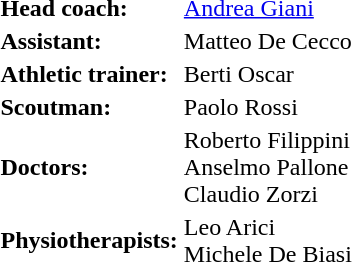<table>
<tr>
<td><strong>Head coach:</strong></td>
<td><a href='#'>Andrea Giani</a></td>
</tr>
<tr>
<td><strong>Assistant:</strong></td>
<td>Matteo De Cecco</td>
</tr>
<tr>
<td><strong>Athletic trainer:</strong></td>
<td>Berti Oscar</td>
</tr>
<tr>
<td><strong>Scoutman:</strong></td>
<td>Paolo Rossi</td>
</tr>
<tr>
<td><strong>Doctors:</strong></td>
<td>Roberto Filippini<br>Anselmo Pallone<br>Claudio Zorzi</td>
</tr>
<tr>
<td><strong>Physiotherapists:</strong></td>
<td>Leo Arici<br>Michele De Biasi</td>
</tr>
</table>
